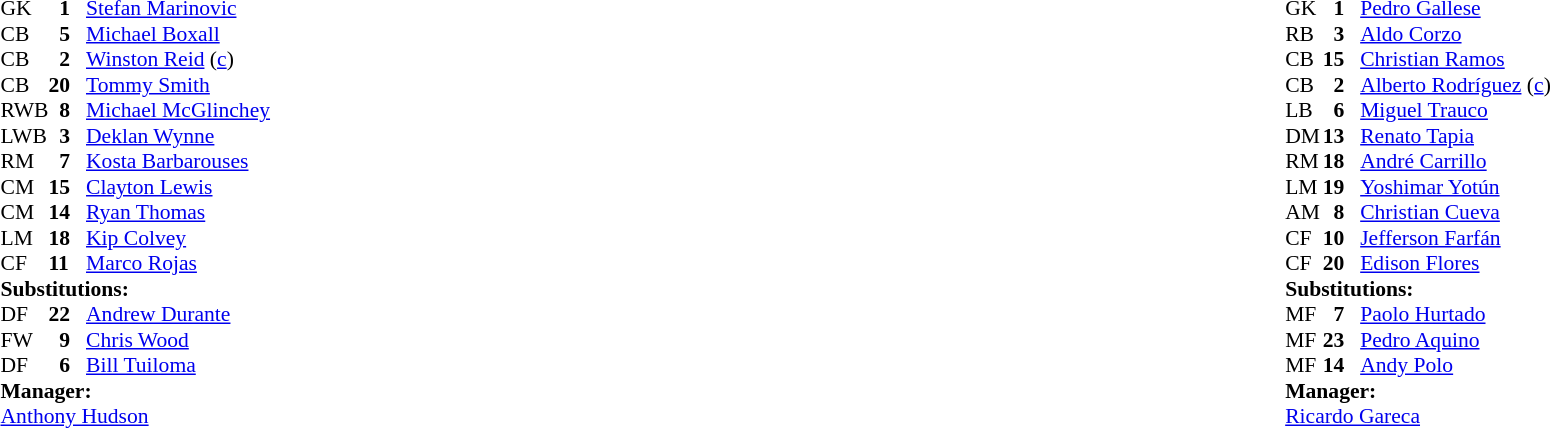<table width="100%">
<tr>
<td valign="top" width="40%"><br><table style="font-size: 90%" cellspacing="0" cellpadding="0">
<tr>
<th width="25"></th>
<th width="25"></th>
</tr>
<tr>
<td>GK</td>
<td><strong>  1</strong></td>
<td><a href='#'>Stefan Marinovic</a></td>
</tr>
<tr>
<td>CB</td>
<td><strong>  5</strong></td>
<td><a href='#'>Michael Boxall</a></td>
<td></td>
</tr>
<tr>
<td>CB</td>
<td><strong>  2</strong></td>
<td><a href='#'>Winston Reid</a> (<a href='#'>c</a>)</td>
</tr>
<tr>
<td>CB</td>
<td><strong>20</strong></td>
<td><a href='#'>Tommy Smith</a></td>
<td></td>
<td></td>
</tr>
<tr>
<td>RWB</td>
<td><strong>  8</strong></td>
<td><a href='#'>Michael McGlinchey</a></td>
<td></td>
</tr>
<tr>
<td>LWB</td>
<td><strong>  3</strong></td>
<td><a href='#'>Deklan Wynne</a></td>
</tr>
<tr>
<td>RM</td>
<td><strong>  7</strong></td>
<td><a href='#'>Kosta Barbarouses</a></td>
</tr>
<tr>
<td>CM</td>
<td><strong>15</strong></td>
<td><a href='#'>Clayton Lewis</a></td>
<td></td>
<td></td>
</tr>
<tr>
<td>CM</td>
<td><strong>14</strong></td>
<td><a href='#'>Ryan Thomas</a></td>
</tr>
<tr>
<td>LM</td>
<td><strong>18</strong></td>
<td><a href='#'>Kip Colvey</a></td>
</tr>
<tr>
<td>CF</td>
<td><strong>11</strong></td>
<td><a href='#'>Marco Rojas</a></td>
<td></td>
<td></td>
</tr>
<tr>
<td colspan=3><strong>Substitutions:</strong></td>
</tr>
<tr>
<td>DF</td>
<td><strong>22</strong></td>
<td><a href='#'>Andrew Durante</a></td>
<td></td>
<td></td>
</tr>
<tr>
<td>FW</td>
<td><strong>  9</strong></td>
<td><a href='#'>Chris Wood</a></td>
<td></td>
<td></td>
</tr>
<tr>
<td>DF</td>
<td><strong>  6</strong></td>
<td><a href='#'>Bill Tuiloma</a></td>
<td></td>
<td></td>
</tr>
<tr>
<td colspan=3><strong>Manager:</strong></td>
</tr>
<tr>
<td colspan=3> <a href='#'>Anthony Hudson</a></td>
</tr>
</table>
</td>
<td valign="top"></td>
<td valign="top" width="50%"><br><table style="font-size: 90%" cellspacing="0" cellpadding="0" align="center">
<tr>
<th width=25></th>
<th width=25></th>
</tr>
<tr>
<td>GK</td>
<td><strong>  1</strong></td>
<td><a href='#'>Pedro Gallese</a></td>
</tr>
<tr>
<td>RB</td>
<td><strong>  3</strong></td>
<td><a href='#'>Aldo Corzo</a></td>
</tr>
<tr>
<td>CB</td>
<td><strong>15</strong></td>
<td><a href='#'>Christian Ramos</a></td>
</tr>
<tr>
<td>CB</td>
<td><strong>  2</strong></td>
<td><a href='#'>Alberto Rodríguez</a> (<a href='#'>c</a>)</td>
</tr>
<tr>
<td>LB</td>
<td><strong>  6</strong></td>
<td><a href='#'>Miguel Trauco</a></td>
</tr>
<tr>
<td>DM</td>
<td><strong>13</strong></td>
<td><a href='#'>Renato Tapia</a></td>
</tr>
<tr>
<td>RM</td>
<td><strong>18</strong></td>
<td><a href='#'>André Carrillo</a></td>
<td></td>
<td></td>
</tr>
<tr>
<td>LM</td>
<td><strong>19</strong></td>
<td><a href='#'>Yoshimar Yotún</a></td>
<td></td>
<td></td>
</tr>
<tr>
<td>AM</td>
<td><strong>  8</strong></td>
<td><a href='#'>Christian Cueva</a></td>
<td></td>
<td></td>
</tr>
<tr>
<td>CF</td>
<td><strong>10</strong></td>
<td><a href='#'>Jefferson Farfán</a></td>
</tr>
<tr>
<td>CF</td>
<td><strong>20</strong></td>
<td><a href='#'>Edison Flores</a></td>
</tr>
<tr>
<td colspan=3><strong>Substitutions:</strong></td>
</tr>
<tr>
<td>MF</td>
<td><strong>  7</strong></td>
<td><a href='#'>Paolo Hurtado</a></td>
<td></td>
<td></td>
</tr>
<tr>
<td>MF</td>
<td><strong>23</strong></td>
<td><a href='#'>Pedro Aquino</a></td>
<td></td>
<td></td>
</tr>
<tr>
<td>MF</td>
<td><strong>14</strong></td>
<td><a href='#'>Andy Polo</a></td>
<td></td>
<td></td>
</tr>
<tr>
<td colspan=3><strong>Manager:</strong></td>
</tr>
<tr>
<td colspan=3> <a href='#'>Ricardo Gareca</a></td>
</tr>
</table>
</td>
</tr>
</table>
